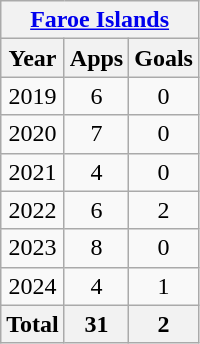<table class="wikitable" style="text-align:center">
<tr>
<th colspan=3><a href='#'>Faroe Islands</a></th>
</tr>
<tr>
<th>Year</th>
<th>Apps</th>
<th>Goals</th>
</tr>
<tr>
<td>2019</td>
<td>6</td>
<td>0</td>
</tr>
<tr>
<td>2020</td>
<td>7</td>
<td>0</td>
</tr>
<tr>
<td>2021</td>
<td>4</td>
<td>0</td>
</tr>
<tr>
<td>2022</td>
<td>6</td>
<td>2</td>
</tr>
<tr>
<td>2023</td>
<td>8</td>
<td>0</td>
</tr>
<tr>
<td>2024</td>
<td>4</td>
<td>1</td>
</tr>
<tr>
<th>Total</th>
<th>31</th>
<th>2</th>
</tr>
</table>
